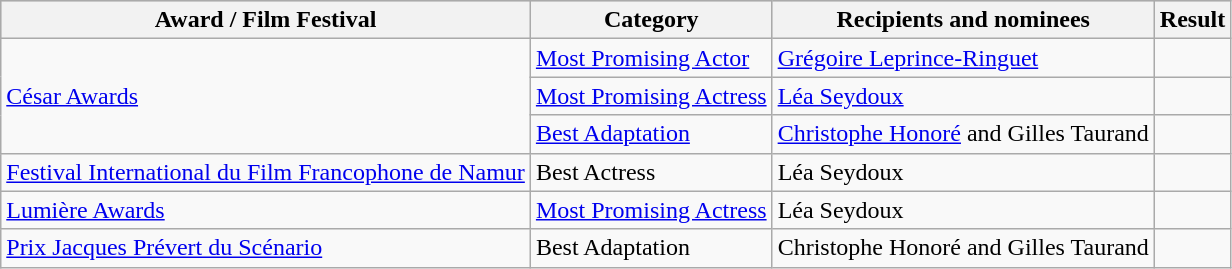<table class="wikitable plainrowheaders sortable">
<tr style="background:#ccc; text-align:center;">
<th scope="col">Award / Film Festival</th>
<th scope="col">Category</th>
<th scope="col">Recipients and nominees</th>
<th scope="col">Result</th>
</tr>
<tr>
<td rowspan=3><a href='#'>César Awards</a></td>
<td><a href='#'>Most Promising Actor</a></td>
<td><a href='#'>Grégoire Leprince-Ringuet</a></td>
<td></td>
</tr>
<tr>
<td><a href='#'>Most Promising Actress</a></td>
<td><a href='#'>Léa Seydoux</a></td>
<td></td>
</tr>
<tr>
<td><a href='#'>Best Adaptation</a></td>
<td><a href='#'>Christophe Honoré</a> and Gilles Taurand</td>
<td></td>
</tr>
<tr>
<td><a href='#'>Festival International du Film Francophone de Namur</a></td>
<td>Best Actress</td>
<td>Léa Seydoux</td>
<td></td>
</tr>
<tr>
<td><a href='#'>Lumière Awards</a></td>
<td><a href='#'>Most Promising Actress</a></td>
<td>Léa Seydoux</td>
<td></td>
</tr>
<tr>
<td><a href='#'>Prix Jacques Prévert du Scénario</a></td>
<td>Best Adaptation</td>
<td>Christophe Honoré and Gilles Taurand</td>
<td></td>
</tr>
</table>
